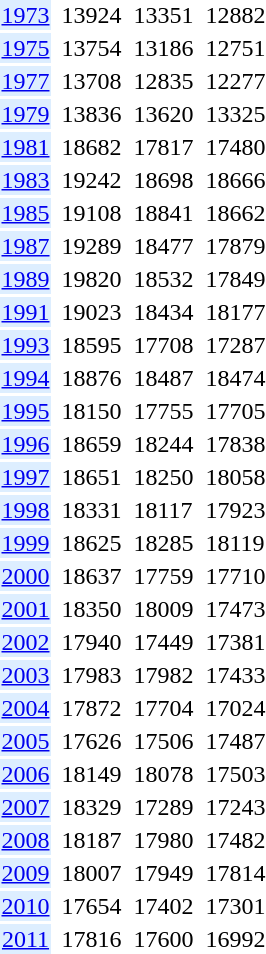<table>
<tr>
<td align=center bgcolor = DDEEFF><a href='#'>1973</a></td>
<td></td>
<td>13924</td>
<td></td>
<td>13351</td>
<td></td>
<td>12882</td>
</tr>
<tr>
<td align=center bgcolor = DDEEFF><a href='#'>1975</a></td>
<td></td>
<td>13754</td>
<td></td>
<td>13186</td>
<td></td>
<td>12751</td>
</tr>
<tr>
<td align=center bgcolor = DDEEFF><a href='#'>1977</a></td>
<td></td>
<td>13708</td>
<td></td>
<td>12835</td>
<td></td>
<td>12277</td>
</tr>
<tr>
<td align=center bgcolor = DDEEFF><a href='#'>1979</a></td>
<td></td>
<td>13836</td>
<td></td>
<td>13620</td>
<td></td>
<td>13325</td>
</tr>
<tr>
<td align=center bgcolor = DDEEFF><a href='#'>1981</a></td>
<td></td>
<td>18682</td>
<td></td>
<td>17817</td>
<td></td>
<td>17480</td>
</tr>
<tr>
<td align=center bgcolor = DDEEFF><a href='#'>1983</a></td>
<td></td>
<td>19242</td>
<td></td>
<td>18698</td>
<td></td>
<td>18666</td>
</tr>
<tr>
<td align=center bgcolor = DDEEFF><a href='#'>1985</a></td>
<td></td>
<td>19108</td>
<td></td>
<td>18841</td>
<td></td>
<td>18662</td>
</tr>
<tr>
<td align=center bgcolor = DDEEFF><a href='#'>1987</a></td>
<td></td>
<td>19289</td>
<td></td>
<td>18477</td>
<td></td>
<td>17879</td>
</tr>
<tr>
<td align=center bgcolor = DDEEFF><a href='#'>1989</a></td>
<td></td>
<td>19820</td>
<td></td>
<td>18532</td>
<td></td>
<td>17849</td>
</tr>
<tr>
<td align=center bgcolor = DDEEFF><a href='#'>1991</a></td>
<td></td>
<td>19023</td>
<td></td>
<td>18434</td>
<td></td>
<td>18177</td>
</tr>
<tr>
<td align=center bgcolor = DDEEFF><a href='#'>1993</a></td>
<td></td>
<td>18595</td>
<td></td>
<td>17708</td>
<td></td>
<td>17287</td>
</tr>
<tr>
<td align=center bgcolor = DDEEFF><a href='#'>1994</a></td>
<td></td>
<td>18876</td>
<td></td>
<td>18487</td>
<td></td>
<td>18474</td>
</tr>
<tr>
<td align=center bgcolor = DDEEFF><a href='#'>1995</a></td>
<td></td>
<td>18150</td>
<td></td>
<td>17755</td>
<td></td>
<td>17705</td>
</tr>
<tr>
<td align=center bgcolor = DDEEFF><a href='#'>1996</a></td>
<td></td>
<td>18659</td>
<td></td>
<td>18244</td>
<td></td>
<td>17838</td>
</tr>
<tr>
<td align=center bgcolor = DDEEFF><a href='#'>1997</a></td>
<td></td>
<td>18651</td>
<td></td>
<td>18250</td>
<td></td>
<td>18058</td>
</tr>
<tr>
<td align=center bgcolor = DDEEFF><a href='#'>1998</a></td>
<td></td>
<td>18331</td>
<td></td>
<td>18117</td>
<td></td>
<td>17923</td>
</tr>
<tr>
<td align=center bgcolor = DDEEFF><a href='#'>1999</a></td>
<td></td>
<td>18625</td>
<td></td>
<td>18285</td>
<td></td>
<td>18119</td>
</tr>
<tr>
<td align=center bgcolor = DDEEFF><a href='#'>2000</a></td>
<td></td>
<td>18637</td>
<td></td>
<td>17759</td>
<td></td>
<td>17710</td>
</tr>
<tr>
<td align=center bgcolor = DDEEFF><a href='#'>2001</a></td>
<td></td>
<td>18350</td>
<td></td>
<td>18009</td>
<td></td>
<td>17473</td>
</tr>
<tr>
<td align=center bgcolor = DDEEFF><a href='#'>2002</a></td>
<td></td>
<td>17940</td>
<td></td>
<td>17449</td>
<td></td>
<td>17381</td>
</tr>
<tr>
<td align=center bgcolor = DDEEFF><a href='#'>2003</a></td>
<td></td>
<td>17983</td>
<td></td>
<td>17982</td>
<td></td>
<td>17433</td>
</tr>
<tr>
<td align=center bgcolor = DDEEFF><a href='#'>2004</a></td>
<td></td>
<td>17872</td>
<td></td>
<td>17704</td>
<td></td>
<td>17024</td>
</tr>
<tr>
<td align=center bgcolor = DDEEFF><a href='#'>2005</a></td>
<td></td>
<td>17626</td>
<td></td>
<td>17506</td>
<td></td>
<td>17487</td>
</tr>
<tr>
<td align=center bgcolor = DDEEFF><a href='#'>2006</a></td>
<td></td>
<td>18149</td>
<td></td>
<td>18078</td>
<td></td>
<td>17503</td>
</tr>
<tr>
<td align=center bgcolor = DDEEFF><a href='#'>2007</a></td>
<td></td>
<td>18329</td>
<td></td>
<td>17289</td>
<td></td>
<td>17243</td>
</tr>
<tr>
<td align=center bgcolor = DDEEFF><a href='#'>2008</a></td>
<td></td>
<td>18187</td>
<td></td>
<td>17980</td>
<td></td>
<td>17482</td>
</tr>
<tr>
<td align=center bgcolor = DDEEFF><a href='#'>2009</a></td>
<td></td>
<td>18007</td>
<td></td>
<td>17949</td>
<td></td>
<td>17814</td>
</tr>
<tr>
<td align=center bgcolor = DDEEFF><a href='#'>2010</a></td>
<td></td>
<td>17654</td>
<td></td>
<td>17402</td>
<td></td>
<td>17301</td>
</tr>
<tr>
<td align=center bgcolor = DDEEFF><a href='#'>2011</a></td>
<td></td>
<td>17816</td>
<td></td>
<td>17600</td>
<td></td>
<td>16992</td>
</tr>
</table>
